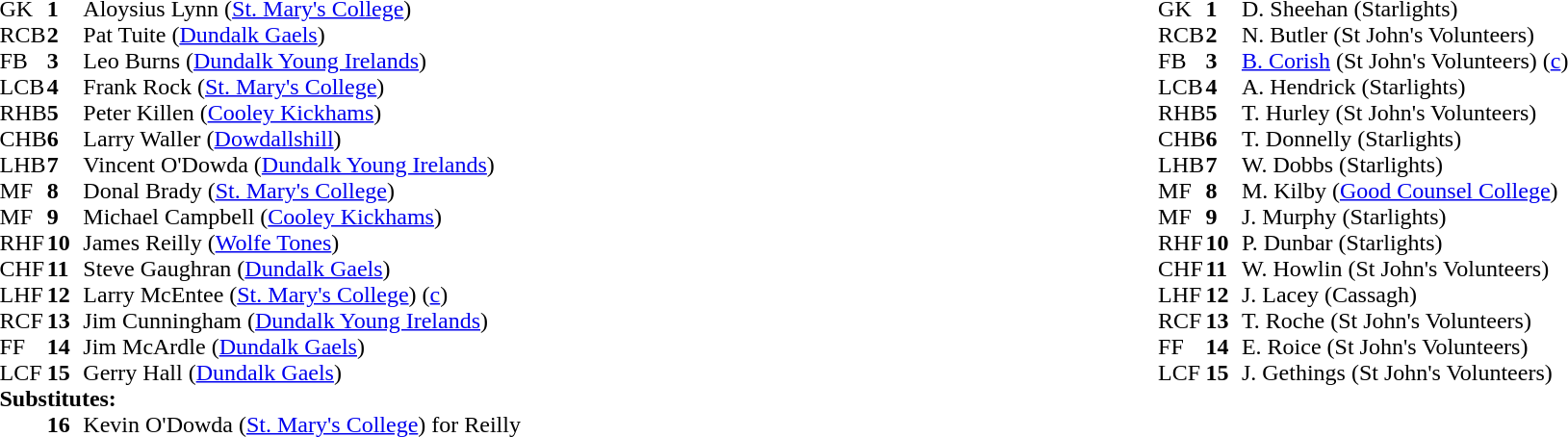<table style="width:100%;">
<tr>
<td style="vertical-align:top; width:50%"><br><table cellspacing="0" cellpadding="0">
<tr>
<th width="25"></th>
<th width="25"></th>
</tr>
<tr>
<td>GK</td>
<td><strong>1</strong></td>
<td>Aloysius Lynn (<a href='#'>St. Mary's College</a>)</td>
</tr>
<tr>
<td>RCB</td>
<td><strong>2</strong></td>
<td>Pat Tuite (<a href='#'>Dundalk Gaels</a>)</td>
</tr>
<tr>
<td>FB</td>
<td><strong>3</strong></td>
<td>Leo Burns (<a href='#'>Dundalk Young Irelands</a>)</td>
</tr>
<tr>
<td>LCB</td>
<td><strong>4</strong></td>
<td>Frank Rock (<a href='#'>St. Mary's College</a>)</td>
</tr>
<tr>
<td>RHB</td>
<td><strong>5</strong></td>
<td>Peter Killen (<a href='#'>Cooley Kickhams</a>)</td>
</tr>
<tr>
<td>CHB</td>
<td><strong>6</strong></td>
<td>Larry Waller (<a href='#'>Dowdallshill</a>)</td>
</tr>
<tr>
<td>LHB</td>
<td><strong>7</strong></td>
<td>Vincent O'Dowda (<a href='#'>Dundalk Young Irelands</a>)</td>
</tr>
<tr>
<td>MF</td>
<td><strong>8</strong></td>
<td>Donal Brady (<a href='#'>St. Mary's College</a>)</td>
</tr>
<tr>
<td>MF</td>
<td><strong>9</strong></td>
<td>Michael Campbell (<a href='#'>Cooley Kickhams</a>)</td>
</tr>
<tr>
<td>RHF</td>
<td><strong>10</strong></td>
<td>James Reilly (<a href='#'>Wolfe Tones</a>)</td>
</tr>
<tr>
<td>CHF</td>
<td><strong>11</strong></td>
<td>Steve Gaughran (<a href='#'>Dundalk Gaels</a>)</td>
</tr>
<tr>
<td>LHF</td>
<td><strong>12</strong></td>
<td>Larry McEntee (<a href='#'>St. Mary's College</a>) (<a href='#'>c</a>)</td>
</tr>
<tr>
<td>RCF</td>
<td><strong>13</strong></td>
<td>Jim Cunningham (<a href='#'>Dundalk Young Irelands</a>)</td>
</tr>
<tr>
<td>FF</td>
<td><strong>14</strong></td>
<td>Jim McArdle (<a href='#'>Dundalk Gaels</a>)</td>
</tr>
<tr>
<td>LCF</td>
<td><strong>15</strong></td>
<td>Gerry Hall (<a href='#'>Dundalk Gaels</a>)</td>
</tr>
<tr>
<td colspan=3><strong>Substitutes:</strong></td>
</tr>
<tr>
<td></td>
<td><strong>16</strong></td>
<td>Kevin O'Dowda (<a href='#'>St. Mary's College</a>) for Reilly</td>
</tr>
</table>
</td>
<td style="vertical-align:top; width:50%"><br><table cellspacing="0" cellpadding="0" style="margin:auto">
<tr>
<th width="25"></th>
<th width="25"></th>
</tr>
<tr>
<td>GK</td>
<td><strong>1</strong></td>
<td>D. Sheehan (Starlights)</td>
</tr>
<tr>
<td>RCB</td>
<td><strong>2</strong></td>
<td>N. Butler (St John's Volunteers)</td>
</tr>
<tr>
<td>FB</td>
<td><strong>3</strong></td>
<td><a href='#'>B. Corish</a> (St John's Volunteers) (<a href='#'>c</a>)</td>
</tr>
<tr>
<td>LCB</td>
<td><strong>4</strong></td>
<td>A. Hendrick (Starlights)</td>
</tr>
<tr>
<td>RHB</td>
<td><strong>5</strong></td>
<td>T. Hurley (St John's Volunteers)</td>
</tr>
<tr>
<td>CHB</td>
<td><strong>6</strong></td>
<td>T. Donnelly (Starlights)</td>
</tr>
<tr>
<td>LHB</td>
<td><strong>7</strong></td>
<td>W. Dobbs (Starlights)</td>
</tr>
<tr>
<td>MF</td>
<td><strong>8</strong></td>
<td>M. Kilby (<a href='#'>Good Counsel College</a>)</td>
</tr>
<tr>
<td>MF</td>
<td><strong>9</strong></td>
<td>J. Murphy (Starlights)</td>
</tr>
<tr>
<td>RHF</td>
<td><strong>10</strong></td>
<td>P. Dunbar (Starlights)</td>
</tr>
<tr>
<td>CHF</td>
<td><strong>11</strong></td>
<td>W. Howlin (St John's Volunteers)</td>
</tr>
<tr>
<td>LHF</td>
<td><strong>12</strong></td>
<td>J. Lacey (Cassagh)</td>
</tr>
<tr>
<td>RCF</td>
<td><strong>13</strong></td>
<td>T. Roche (St John's Volunteers)</td>
</tr>
<tr>
<td>FF</td>
<td><strong>14</strong></td>
<td>E. Roice (St John's Volunteers)</td>
</tr>
<tr>
<td>LCF</td>
<td><strong>15</strong></td>
<td>J. Gethings (St John's Volunteers)</td>
</tr>
<tr>
</tr>
</table>
</td>
</tr>
</table>
